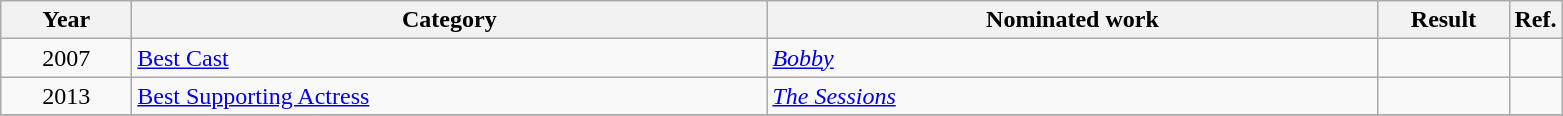<table class=wikitable>
<tr>
<th scope="col" style="width:5em;">Year</th>
<th scope="col" style="width:26em;">Category</th>
<th scope="col" style="width:25em;">Nominated work</th>
<th scope="col" style="width:5em;">Result</th>
<th>Ref.</th>
</tr>
<tr>
<td style="text-align:center;">2007</td>
<td><a href='#'>Best Cast</a></td>
<td><em><a href='#'>Bobby</a></em></td>
<td></td>
<td></td>
</tr>
<tr>
<td style="text-align:center;">2013</td>
<td><a href='#'>Best Supporting Actress</a></td>
<td><em><a href='#'>The Sessions</a></em></td>
<td></td>
<td></td>
</tr>
<tr>
</tr>
</table>
